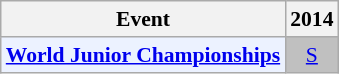<table class="wikitable" style="font-size: 90%; text-align:center">
<tr>
<th>Event</th>
<th>2014</th>
</tr>
<tr>
<td bgcolor="#ECF2FF"; align="left"><strong><a href='#'>World Junior Championships</a></strong></td>
<td bgcolor=silver><a href='#'>S</a></td>
</tr>
</table>
